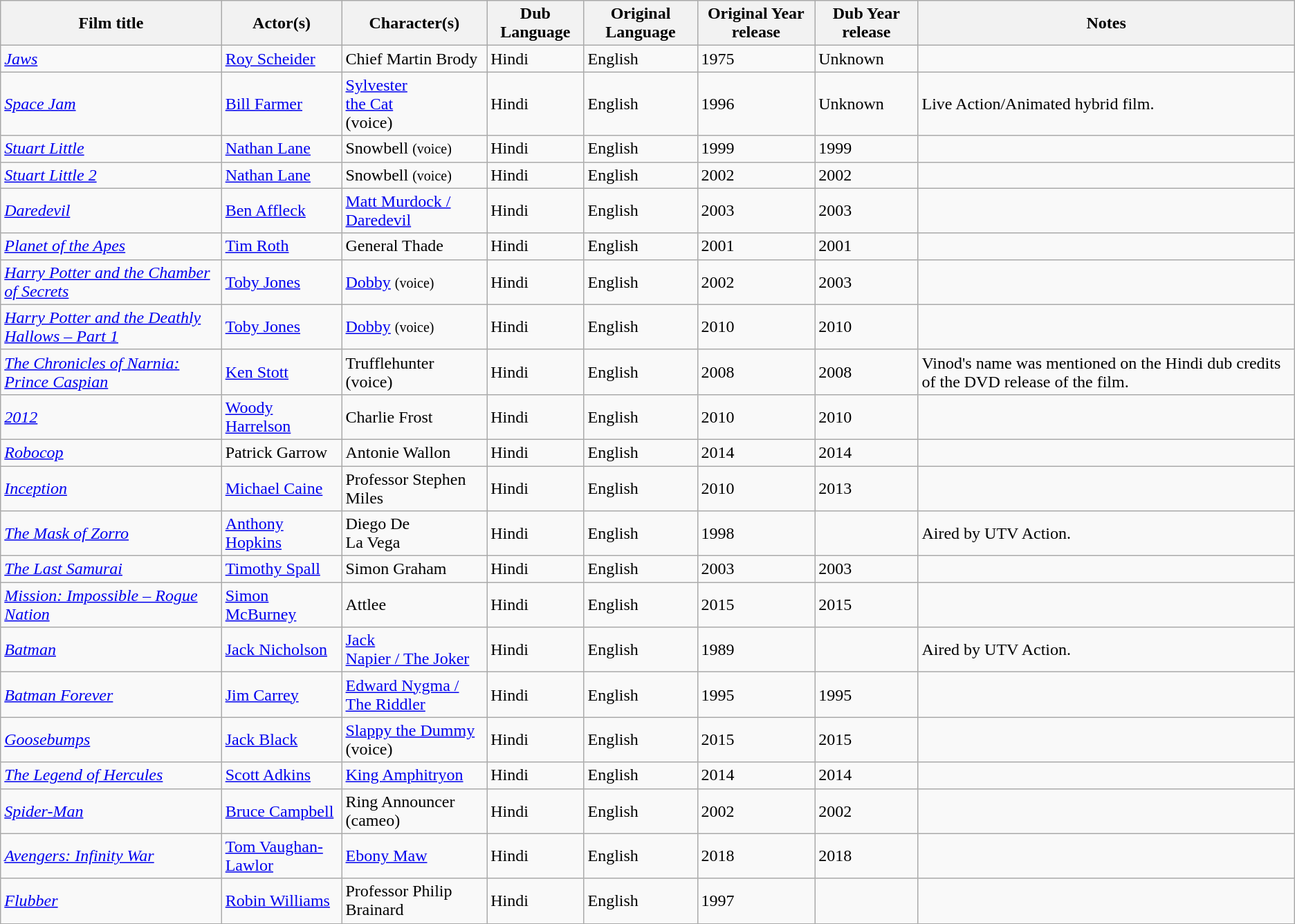<table class="wikitable sortable">
<tr>
<th>Film title</th>
<th>Actor(s)</th>
<th>Character(s)</th>
<th>Dub Language</th>
<th>Original Language</th>
<th>Original Year release</th>
<th>Dub Year release</th>
<th>Notes</th>
</tr>
<tr>
<td><em><a href='#'>Jaws</a></em></td>
<td><a href='#'>Roy Scheider</a></td>
<td>Chief Martin Brody</td>
<td>Hindi</td>
<td>English</td>
<td>1975</td>
<td>Unknown</td>
<td></td>
</tr>
<tr>
<td><em><a href='#'>Space Jam</a></em></td>
<td><a href='#'>Bill Farmer</a></td>
<td><a href='#'>Sylvester<br>the Cat</a> <br>(voice)</td>
<td>Hindi</td>
<td>English</td>
<td>1996</td>
<td>Unknown</td>
<td>Live Action/Animated hybrid film.</td>
</tr>
<tr>
<td><a href='#'><em>Stuart Little</em></a></td>
<td><a href='#'>Nathan Lane</a></td>
<td>Snowbell <small>(voice)</small></td>
<td>Hindi</td>
<td>English</td>
<td>1999</td>
<td>1999</td>
<td></td>
</tr>
<tr>
<td><em><a href='#'>Stuart Little 2</a></em></td>
<td><a href='#'>Nathan Lane</a></td>
<td>Snowbell <small>(voice)</small></td>
<td>Hindi</td>
<td>English</td>
<td>2002</td>
<td>2002</td>
<td></td>
</tr>
<tr>
<td><a href='#'><em>Daredevil</em></a></td>
<td><a href='#'>Ben Affleck</a></td>
<td><a href='#'>Matt Murdock / Daredevil</a></td>
<td>Hindi</td>
<td>English</td>
<td>2003</td>
<td>2003</td>
<td></td>
</tr>
<tr>
<td><a href='#'><em>Planet of the Apes</em></a></td>
<td><a href='#'>Tim Roth</a></td>
<td>General Thade</td>
<td>Hindi</td>
<td>English</td>
<td>2001</td>
<td>2001</td>
<td></td>
</tr>
<tr>
<td><a href='#'><em>Harry Potter and the Chamber of Secrets</em></a></td>
<td><a href='#'>Toby Jones</a></td>
<td><a href='#'>Dobby</a> <small>(voice)</small></td>
<td>Hindi</td>
<td>English</td>
<td>2002</td>
<td>2003</td>
<td></td>
</tr>
<tr>
<td><em><a href='#'>Harry Potter and the Deathly Hallows – Part 1</a></em></td>
<td><a href='#'>Toby Jones</a></td>
<td><a href='#'>Dobby</a> <small>(voice)</small></td>
<td>Hindi</td>
<td>English</td>
<td>2010</td>
<td>2010</td>
<td></td>
</tr>
<tr>
<td><em><a href='#'>The Chronicles of Narnia: Prince Caspian</a></em></td>
<td><a href='#'>Ken Stott</a></td>
<td>Trufflehunter <br>(voice)</td>
<td>Hindi</td>
<td>English</td>
<td>2008</td>
<td>2008</td>
<td>Vinod's name was mentioned on the Hindi dub credits of the DVD release of the film.</td>
</tr>
<tr>
<td><a href='#'><em>2012</em></a></td>
<td><a href='#'>Woody Harrelson</a></td>
<td>Charlie Frost</td>
<td>Hindi</td>
<td>English</td>
<td>2010</td>
<td>2010</td>
<td></td>
</tr>
<tr>
<td><a href='#'><em>Robocop</em></a></td>
<td>Patrick Garrow</td>
<td>Antonie Wallon</td>
<td>Hindi</td>
<td>English</td>
<td>2014</td>
<td>2014</td>
<td></td>
</tr>
<tr>
<td><em><a href='#'>Inception</a></em></td>
<td><a href='#'>Michael Caine</a></td>
<td>Professor Stephen Miles</td>
<td>Hindi</td>
<td>English</td>
<td>2010</td>
<td>2013</td>
<td></td>
</tr>
<tr>
<td><em><a href='#'>The Mask of Zorro</a></em></td>
<td><a href='#'>Anthony Hopkins</a></td>
<td>Diego De <br>La Vega</td>
<td>Hindi</td>
<td>English</td>
<td>1998</td>
<td></td>
<td>Aired by UTV Action.</td>
</tr>
<tr>
<td><em><a href='#'>The Last Samurai</a></em></td>
<td><a href='#'>Timothy Spall</a></td>
<td>Simon Graham</td>
<td>Hindi</td>
<td>English</td>
<td>2003</td>
<td>2003</td>
<td></td>
</tr>
<tr>
<td><em><a href='#'>Mission: Impossible – Rogue Nation</a></em></td>
<td><a href='#'>Simon McBurney</a></td>
<td>Attlee</td>
<td>Hindi</td>
<td>English</td>
<td>2015</td>
<td>2015</td>
<td></td>
</tr>
<tr>
<td><a href='#'><em>Batman</em></a></td>
<td><a href='#'>Jack Nicholson</a></td>
<td><a href='#'>Jack<br>Napier / The Joker</a></td>
<td>Hindi</td>
<td>English</td>
<td>1989</td>
<td></td>
<td>Aired by UTV Action.</td>
</tr>
<tr>
<td><em><a href='#'>Batman Forever</a></em></td>
<td><a href='#'>Jim Carrey</a></td>
<td><a href='#'>Edward Nygma / <br>The Riddler</a></td>
<td>Hindi</td>
<td>English</td>
<td>1995</td>
<td>1995</td>
<td></td>
</tr>
<tr>
<td><a href='#'><em>Goosebumps</em></a></td>
<td><a href='#'>Jack Black</a></td>
<td><a href='#'>Slappy the Dummy</a><br>(voice)</td>
<td>Hindi</td>
<td>English</td>
<td>2015</td>
<td>2015</td>
<td></td>
</tr>
<tr>
<td><em><a href='#'>The Legend of Hercules</a></em></td>
<td><a href='#'>Scott Adkins</a></td>
<td><a href='#'>King Amphitryon</a></td>
<td>Hindi</td>
<td>English</td>
<td>2014</td>
<td>2014</td>
<td></td>
</tr>
<tr>
<td><a href='#'><em>Spider-Man</em></a></td>
<td><a href='#'>Bruce Campbell</a></td>
<td>Ring Announcer <br>(cameo)</td>
<td>Hindi</td>
<td>English</td>
<td>2002</td>
<td>2002</td>
<td></td>
</tr>
<tr>
<td><em><a href='#'>Avengers: Infinity War</a></em></td>
<td><a href='#'>Tom Vaughan-Lawlor</a></td>
<td><a href='#'>Ebony Maw</a></td>
<td>Hindi</td>
<td>English</td>
<td>2018</td>
<td>2018</td>
<td></td>
</tr>
<tr>
<td><em><a href='#'>Flubber</a></em></td>
<td><a href='#'>Robin Williams</a></td>
<td>Professor Philip Brainard</td>
<td>Hindi</td>
<td>English</td>
<td>1997</td>
<td></td>
<td></td>
</tr>
<tr>
</tr>
</table>
